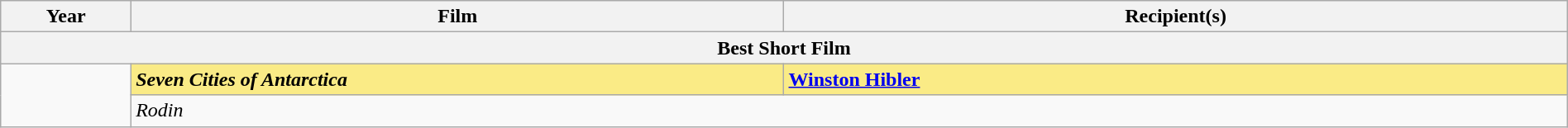<table class="wikitable" style="width:100%;" cellpadding="5">
<tr>
<th style="width:5%;">Year</th>
<th style="width:25%;">Film</th>
<th style="width:30%;">Recipient(s)</th>
</tr>
<tr>
<th colspan="3">Best Short Film</th>
</tr>
<tr>
<td rowspan="2"></td>
<td style="background:#FAEB86"><strong><em>Seven Cities of Antarctica</em></strong></td>
<td style="background:#FAEB86"><strong><a href='#'>Winston Hibler</a></strong></td>
</tr>
<tr>
<td colspan="2"><em>Rodin</em></td>
</tr>
</table>
